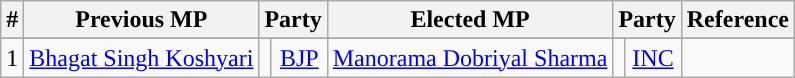<table class="wikitable">
<tr>
<th>#</th>
<th>Previous MP</th>
<th colspan=2>Party</th>
<th>Elected MP</th>
<th colspan=2>Party</th>
<th>Reference</th>
</tr>
<tr>
</tr>
<tr style="text-align:center;">
<td>1</td>
<td><a href='#'>Bhagat Singh Koshyari</a></td>
<td width="1px"></td>
<td><a href='#'>BJP</a></td>
<td><a href='#'>Manorama Dobriyal Sharma</a></td>
<td></td>
<td><a href='#'>INC</a></td>
<td rowspan=1></td>
</tr>
</table>
